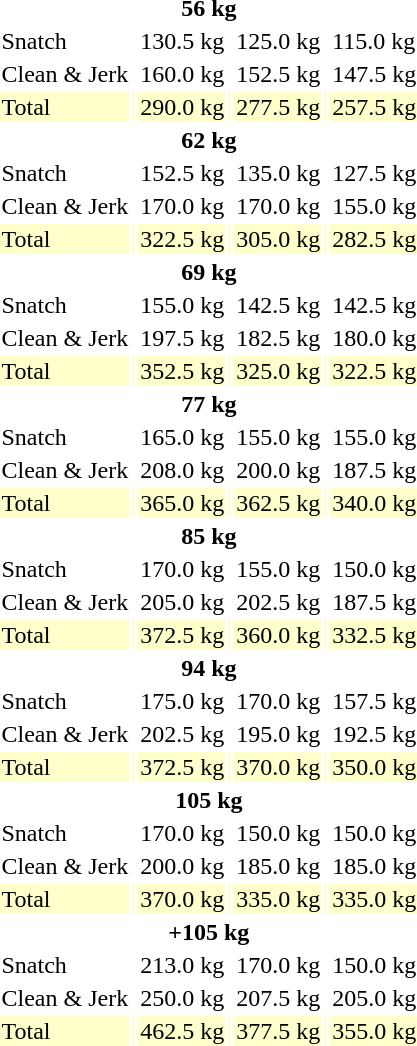<table>
<tr>
<th colspan=7>56 kg</th>
</tr>
<tr>
<td>Snatch</td>
<td></td>
<td>130.5 kg<br></td>
<td></td>
<td>125.0 kg</td>
<td></td>
<td>115.0 kg</td>
</tr>
<tr>
<td>Clean & Jerk</td>
<td></td>
<td>160.0 kg</td>
<td></td>
<td>152.5 kg</td>
<td></td>
<td>147.5 kg</td>
</tr>
<tr bgcolor=ffffcc>
<td>Total</td>
<td></td>
<td>290.0 kg</td>
<td></td>
<td>277.5 kg</td>
<td></td>
<td>257.5 kg</td>
</tr>
<tr>
<th colspan=7>62 kg</th>
</tr>
<tr>
<td>Snatch</td>
<td></td>
<td>152.5 kg</td>
<td></td>
<td>135.0 kg</td>
<td></td>
<td>127.5 kg</td>
</tr>
<tr>
<td>Clean & Jerk</td>
<td></td>
<td>170.0 kg</td>
<td></td>
<td>170.0 kg</td>
<td></td>
<td>155.0 kg</td>
</tr>
<tr bgcolor=ffffcc>
<td>Total</td>
<td></td>
<td>322.5 kg</td>
<td></td>
<td>305.0 kg</td>
<td></td>
<td>282.5 kg</td>
</tr>
<tr>
<th colspan=7>69 kg</th>
</tr>
<tr>
<td>Snatch</td>
<td></td>
<td>155.0 kg</td>
<td></td>
<td>142.5 kg</td>
<td></td>
<td>142.5 kg</td>
</tr>
<tr>
<td>Clean & Jerk</td>
<td></td>
<td>197.5 kg<br></td>
<td></td>
<td>182.5 kg</td>
<td></td>
<td>180.0 kg</td>
</tr>
<tr bgcolor=ffffcc>
<td>Total</td>
<td></td>
<td>352.5 kg<br></td>
<td></td>
<td>325.0 kg</td>
<td></td>
<td>322.5 kg</td>
</tr>
<tr>
<th colspan=7>77 kg</th>
</tr>
<tr>
<td>Snatch</td>
<td></td>
<td>165.0 kg</td>
<td></td>
<td>155.0 kg</td>
<td></td>
<td>155.0 kg</td>
</tr>
<tr>
<td>Clean & Jerk</td>
<td></td>
<td>208.0 kg<br></td>
<td></td>
<td>200.0 kg</td>
<td></td>
<td>187.5 kg</td>
</tr>
<tr bgcolor=ffffcc>
<td>Total</td>
<td></td>
<td>365.0 kg</td>
<td></td>
<td>362.5 kg</td>
<td></td>
<td>340.0 kg</td>
</tr>
<tr>
<th colspan=7>85 kg</th>
</tr>
<tr>
<td>Snatch</td>
<td></td>
<td>170.0 kg</td>
<td></td>
<td>155.0 kg</td>
<td></td>
<td>150.0 kg</td>
</tr>
<tr>
<td>Clean & Jerk</td>
<td></td>
<td>205.0 kg</td>
<td></td>
<td>202.5 kg</td>
<td></td>
<td>187.5 kg</td>
</tr>
<tr bgcolor=ffffcc>
<td>Total</td>
<td></td>
<td>372.5 kg</td>
<td></td>
<td>360.0 kg</td>
<td></td>
<td>332.5 kg</td>
</tr>
<tr>
<th colspan=7>94 kg</th>
</tr>
<tr>
<td>Snatch</td>
<td></td>
<td>175.0 kg</td>
<td></td>
<td>170.0 kg</td>
<td></td>
<td>157.5 kg</td>
</tr>
<tr>
<td>Clean & Jerk</td>
<td></td>
<td>202.5 kg</td>
<td></td>
<td>195.0 kg</td>
<td></td>
<td>192.5 kg</td>
</tr>
<tr bgcolor=ffffcc>
<td>Total</td>
<td></td>
<td>372.5 kg</td>
<td></td>
<td>370.0 kg</td>
<td></td>
<td>350.0 kg</td>
</tr>
<tr>
<th colspan=7>105 kg</th>
</tr>
<tr>
<td>Snatch</td>
<td></td>
<td>170.0 kg</td>
<td></td>
<td>150.0 kg</td>
<td></td>
<td>150.0 kg</td>
</tr>
<tr>
<td>Clean & Jerk</td>
<td></td>
<td>200.0 kg</td>
<td></td>
<td>185.0 kg</td>
<td></td>
<td>185.0 kg</td>
</tr>
<tr bgcolor=ffffcc>
<td>Total</td>
<td></td>
<td>370.0 kg</td>
<td></td>
<td>335.0 kg</td>
<td></td>
<td>335.0 kg</td>
</tr>
<tr>
<th colspan=7>+105 kg</th>
</tr>
<tr>
<td>Snatch</td>
<td></td>
<td>213.0 kg<br></td>
<td></td>
<td>170.0 kg</td>
<td></td>
<td>150.0 kg</td>
</tr>
<tr>
<td>Clean & Jerk</td>
<td></td>
<td>250.0 kg</td>
<td></td>
<td>207.5 kg</td>
<td></td>
<td>205.0 kg</td>
</tr>
<tr bgcolor=ffffcc>
<td>Total</td>
<td></td>
<td>462.5 kg</td>
<td></td>
<td>377.5 kg</td>
<td></td>
<td>355.0 kg</td>
</tr>
</table>
